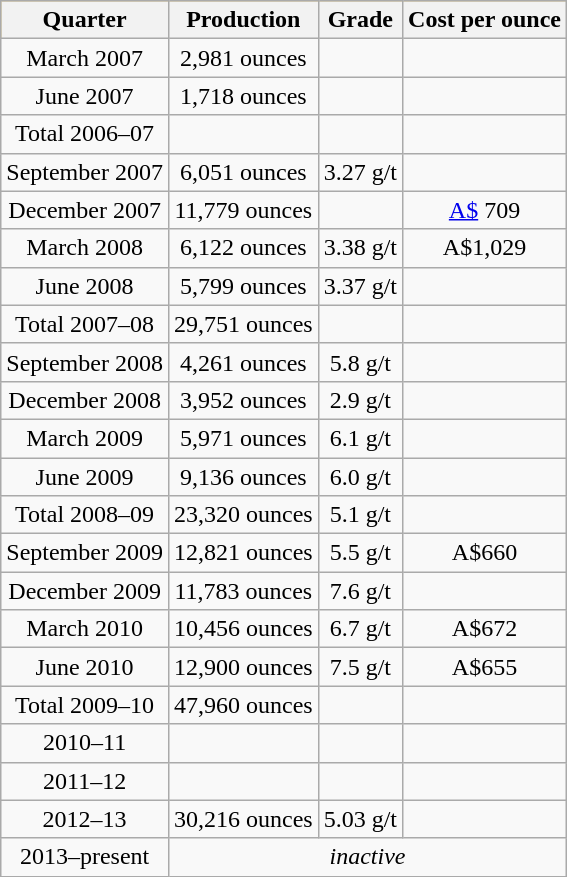<table class="wikitable">
<tr style="text-align:center; background:#daa520;">
<th>Quarter</th>
<th>Production</th>
<th>Grade</th>
<th>Cost per ounce</th>
</tr>
<tr style="text-align:center;">
<td>March 2007</td>
<td>2,981 ounces</td>
<td></td>
<td></td>
</tr>
<tr style="text-align:center;">
<td>June 2007</td>
<td>1,718 ounces</td>
<td></td>
<td></td>
</tr>
<tr style="text-align:center;">
<td>Total 2006–07</td>
<td></td>
<td></td>
<td></td>
</tr>
<tr style="text-align:center;">
<td>September 2007</td>
<td>6,051 ounces</td>
<td>3.27 g/t</td>
<td></td>
</tr>
<tr style="text-align:center;">
<td>December 2007</td>
<td>11,779 ounces</td>
<td></td>
<td><a href='#'>A$</a> 709</td>
</tr>
<tr style="text-align:center;">
<td>March 2008</td>
<td>6,122 ounces</td>
<td>3.38 g/t</td>
<td>A$1,029</td>
</tr>
<tr style="text-align:center;">
<td>June 2008</td>
<td>5,799 ounces</td>
<td>3.37 g/t</td>
<td></td>
</tr>
<tr style="text-align:center;">
<td>Total 2007–08</td>
<td>29,751 ounces</td>
<td></td>
<td></td>
</tr>
<tr style="text-align:center;">
<td>September 2008</td>
<td>4,261 ounces</td>
<td>5.8 g/t</td>
<td></td>
</tr>
<tr style="text-align:center;">
<td>December 2008</td>
<td>3,952 ounces</td>
<td>2.9 g/t</td>
<td></td>
</tr>
<tr style="text-align:center;">
<td>March 2009</td>
<td>5,971 ounces</td>
<td>6.1 g/t</td>
<td></td>
</tr>
<tr style="text-align:center;">
<td>June 2009</td>
<td>9,136 ounces</td>
<td>6.0 g/t</td>
<td></td>
</tr>
<tr style="text-align:center;">
<td>Total 2008–09</td>
<td>23,320 ounces</td>
<td>5.1 g/t</td>
<td></td>
</tr>
<tr style="text-align:center;">
<td>September 2009</td>
<td>12,821 ounces</td>
<td>5.5 g/t</td>
<td>A$660</td>
</tr>
<tr style="text-align:center;">
<td>December 2009</td>
<td>11,783 ounces</td>
<td>7.6 g/t</td>
<td></td>
</tr>
<tr style="text-align:center;">
<td>March 2010</td>
<td>10,456 ounces</td>
<td>6.7 g/t</td>
<td>A$672</td>
</tr>
<tr style="text-align:center;">
<td>June 2010</td>
<td>12,900 ounces</td>
<td>7.5 g/t</td>
<td>A$655</td>
</tr>
<tr style="text-align:center;">
<td>Total 2009–10</td>
<td>47,960 ounces</td>
<td></td>
<td></td>
</tr>
<tr style="text-align:center;">
<td>2010–11</td>
<td></td>
<td></td>
<td></td>
</tr>
<tr style="text-align:center;">
<td>2011–12</td>
<td></td>
<td></td>
<td></td>
</tr>
<tr style="text-align:center;">
<td>2012–13</td>
<td>30,216 ounces</td>
<td>5.03 g/t</td>
<td></td>
</tr>
<tr style="text-align:center;">
<td>2013–present</td>
<td colspan=3><em>inactive</em></td>
</tr>
</table>
